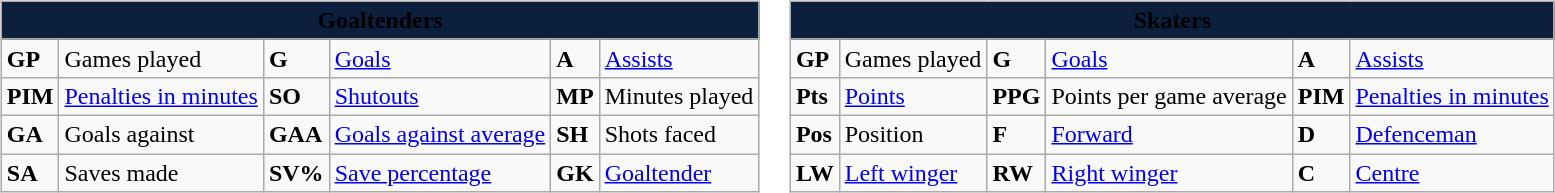<table>
<tr valign=top>
<td><br><table class="wikitable">
<tr>
<th style="background:#0c1f3d;" colspan="6"><span>Goaltenders</span></th>
</tr>
<tr>
<td><strong>GP</strong></td>
<td>Games played</td>
<td><strong>G</strong></td>
<td><a href='#'>Goals</a></td>
<td><strong>A</strong></td>
<td><a href='#'>Assists</a></td>
</tr>
<tr>
<td><strong>PIM</strong></td>
<td><a href='#'>Penalties in minutes</a></td>
<td><strong>SO</strong></td>
<td><a href='#'>Shutouts</a></td>
<td><strong>MP</strong></td>
<td>Minutes played</td>
</tr>
<tr>
<td><strong>GA</strong></td>
<td>Goals against</td>
<td><strong>GAA</strong></td>
<td><a href='#'>Goals against average</a></td>
<td><strong>SH</strong></td>
<td>Shots faced</td>
</tr>
<tr>
<td><strong>SA</strong></td>
<td>Saves made</td>
<td><strong>SV%</strong></td>
<td><a href='#'>Save percentage</a></td>
<td><strong>GK</strong></td>
<td><a href='#'>Goaltender</a></td>
</tr>
</table>
</td>
<td><br><table class="wikitable">
<tr>
<th style="background:#0c1f3d;" colspan="6"><span>Skaters</span></th>
</tr>
<tr>
<td><strong>GP</strong></td>
<td>Games played</td>
<td><strong>G</strong></td>
<td><a href='#'>Goals</a></td>
<td><strong>A</strong></td>
<td><a href='#'>Assists</a></td>
</tr>
<tr>
<td><strong>Pts</strong></td>
<td><a href='#'>Points</a></td>
<td><strong>PPG</strong></td>
<td>Points per game average</td>
<td><strong>PIM</strong></td>
<td><a href='#'>Penalties in minutes</a></td>
</tr>
<tr>
<td><strong>Pos</strong></td>
<td>Position</td>
<td><strong>F</strong></td>
<td><a href='#'>Forward</a></td>
<td><strong>D</strong></td>
<td><a href='#'>Defenceman</a></td>
</tr>
<tr>
<td><strong>LW</strong></td>
<td><a href='#'>Left winger</a></td>
<td><strong>RW</strong></td>
<td><a href='#'>Right winger</a></td>
<td><strong>C</strong></td>
<td><a href='#'>Centre</a></td>
</tr>
</table>
</td>
</tr>
</table>
